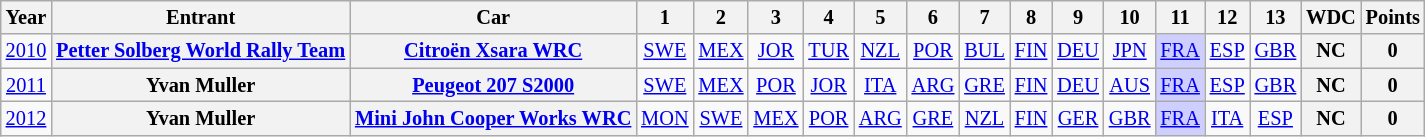<table class="wikitable" style="text-align:center; font-size:85%">
<tr>
<th>Year</th>
<th>Entrant</th>
<th>Car</th>
<th>1</th>
<th>2</th>
<th>3</th>
<th>4</th>
<th>5</th>
<th>6</th>
<th>7</th>
<th>8</th>
<th>9</th>
<th>10</th>
<th>11</th>
<th>12</th>
<th>13</th>
<th>WDC</th>
<th>Points</th>
</tr>
<tr>
<td><a href='#'>2010</a></td>
<th nowrap><a href='#'>Petter Solberg World Rally Team</a></th>
<th nowrap><a href='#'>Citroën Xsara WRC</a></th>
<td><a href='#'>SWE</a></td>
<td><a href='#'>MEX</a></td>
<td><a href='#'>JOR</a></td>
<td><a href='#'>TUR</a></td>
<td><a href='#'>NZL</a></td>
<td><a href='#'>POR</a></td>
<td><a href='#'>BUL</a></td>
<td><a href='#'>FIN</a></td>
<td><a href='#'>DEU</a></td>
<td><a href='#'>JPN</a></td>
<td style="background:#CFCFFF;"><a href='#'>FRA</a><br></td>
<td><a href='#'>ESP</a></td>
<td><a href='#'>GBR</a></td>
<th>NC</th>
<th>0</th>
</tr>
<tr>
<td><a href='#'>2011</a></td>
<th nowrap>Yvan Muller</th>
<th nowrap><a href='#'>Peugeot 207 S2000</a></th>
<td><a href='#'>SWE</a></td>
<td><a href='#'>MEX</a></td>
<td><a href='#'>POR</a></td>
<td><a href='#'>JOR</a></td>
<td><a href='#'>ITA</a></td>
<td><a href='#'>ARG</a></td>
<td><a href='#'>GRE</a></td>
<td><a href='#'>FIN</a></td>
<td><a href='#'>DEU</a></td>
<td><a href='#'>AUS</a></td>
<td style="background:#CFCFFF;"><a href='#'>FRA</a><br></td>
<td><a href='#'>ESP</a></td>
<td><a href='#'>GBR</a></td>
<th>NC</th>
<th>0</th>
</tr>
<tr>
<td><a href='#'>2012</a></td>
<th nowrap>Yvan Muller</th>
<th nowrap><a href='#'>Mini John Cooper Works WRC</a></th>
<td><a href='#'>MON</a></td>
<td><a href='#'>SWE</a></td>
<td><a href='#'>MEX</a></td>
<td><a href='#'>POR</a></td>
<td><a href='#'>ARG</a></td>
<td><a href='#'>GRE</a></td>
<td><a href='#'>NZL</a></td>
<td><a href='#'>FIN</a></td>
<td><a href='#'>GER</a></td>
<td><a href='#'>GBR</a></td>
<td style="background:#CFCFFF;"><a href='#'>FRA</a><br></td>
<td><a href='#'>ITA</a></td>
<td><a href='#'>ESP</a></td>
<th>NC</th>
<th>0</th>
</tr>
</table>
